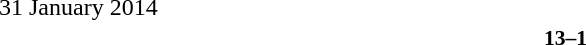<table width=100% cellspacing=1>
<tr>
<th width=25%></th>
<th width=10%></th>
<th></th>
</tr>
<tr>
<td>31 January 2014</td>
</tr>
<tr style=font-size:90%>
<td align=right><strong></strong></td>
<td align=center><strong>13–1</strong></td>
<td><strong></strong></td>
<td></td>
</tr>
</table>
